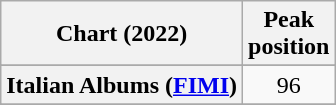<table class="wikitable sortable plainrowheaders" style="text-align:center">
<tr>
<th scope="col">Chart (2022)</th>
<th scope="col">Peak<br>position</th>
</tr>
<tr>
</tr>
<tr>
</tr>
<tr>
</tr>
<tr>
</tr>
<tr>
</tr>
<tr>
<th scope="row">Italian Albums (<a href='#'>FIMI</a>)</th>
<td>96</td>
</tr>
<tr>
</tr>
<tr>
</tr>
<tr>
</tr>
<tr>
</tr>
</table>
